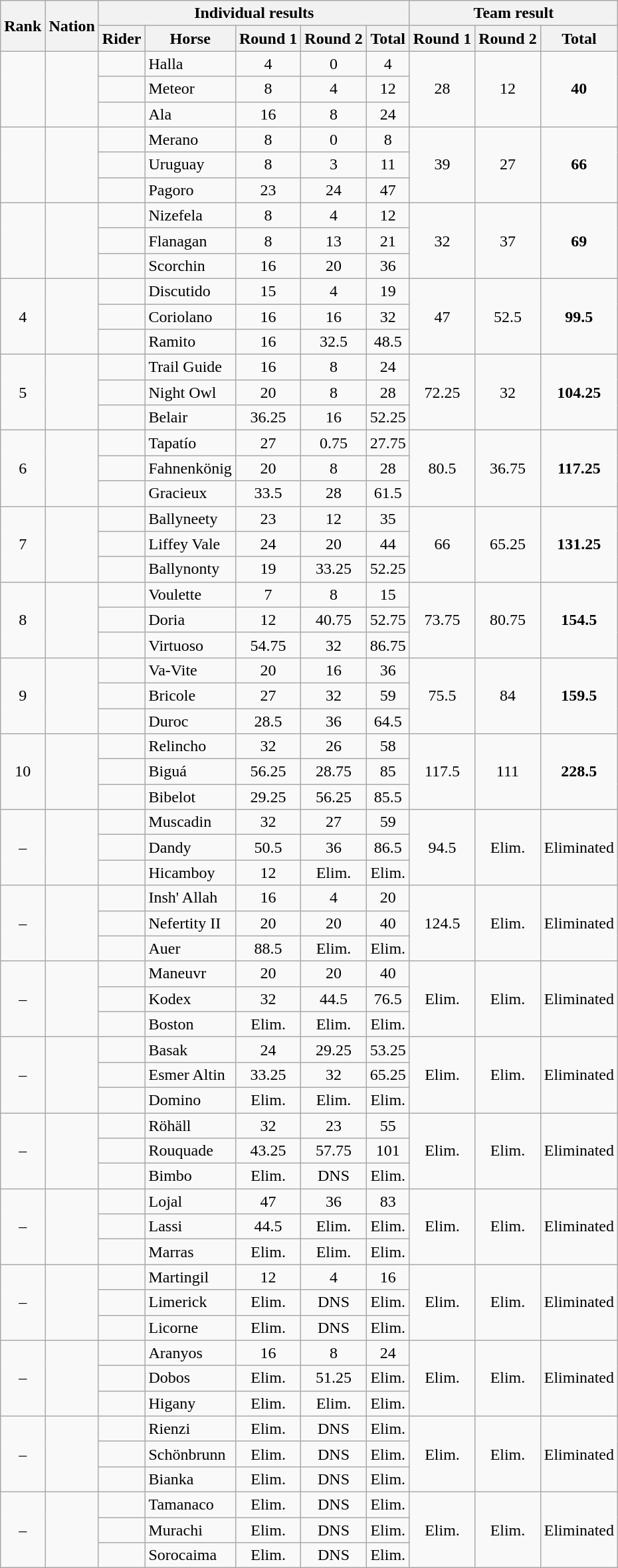<table class="wikitable sortable" style="text-align:center">
<tr>
<th rowspan=2>Rank</th>
<th rowspan=2>Nation</th>
<th colspan=5>Individual results</th>
<th colspan=3>Team result</th>
</tr>
<tr>
<th>Rider</th>
<th>Horse</th>
<th>Round 1</th>
<th>Round 2</th>
<th>Total</th>
<th>Round 1</th>
<th>Round 2</th>
<th>Total</th>
</tr>
<tr>
<td rowspan=3></td>
<td rowspan=3 align=left></td>
<td align=left></td>
<td align=left>Halla</td>
<td>4</td>
<td>0</td>
<td>4</td>
<td rowspan=3>28</td>
<td rowspan=3>12</td>
<td rowspan=3><strong>40</strong></td>
</tr>
<tr>
<td align=left></td>
<td align=left>Meteor</td>
<td>8</td>
<td>4</td>
<td>12</td>
</tr>
<tr>
<td align=left></td>
<td align=left>Ala</td>
<td>16</td>
<td>8</td>
<td>24</td>
</tr>
<tr>
<td rowspan=3></td>
<td rowspan=3 align=left></td>
<td align=left></td>
<td align=left>Merano</td>
<td>8</td>
<td>0</td>
<td>8</td>
<td rowspan=3>39</td>
<td rowspan=3>27</td>
<td rowspan=3><strong>66</strong></td>
</tr>
<tr>
<td align=left></td>
<td align=left>Uruguay</td>
<td>8</td>
<td>3</td>
<td>11</td>
</tr>
<tr>
<td align=left></td>
<td align=left>Pagoro</td>
<td>23</td>
<td>24</td>
<td>47</td>
</tr>
<tr>
<td rowspan=3></td>
<td rowspan=3 align=left></td>
<td align=left></td>
<td align=left>Nizefela</td>
<td>8</td>
<td>4</td>
<td>12</td>
<td rowspan=3>32</td>
<td rowspan=3>37</td>
<td rowspan=3><strong>69</strong></td>
</tr>
<tr>
<td align=left></td>
<td align=left>Flanagan</td>
<td>8</td>
<td>13</td>
<td>21</td>
</tr>
<tr>
<td align=left></td>
<td align=left>Scorchin</td>
<td>16</td>
<td>20</td>
<td>36</td>
</tr>
<tr>
<td rowspan=3>4</td>
<td rowspan=3 align=left></td>
<td align=left></td>
<td align=left>Discutido</td>
<td>15</td>
<td>4</td>
<td>19</td>
<td rowspan=3>47</td>
<td rowspan=3>52.5</td>
<td rowspan=3><strong>99.5</strong></td>
</tr>
<tr>
<td align=left></td>
<td align=left>Coriolano</td>
<td>16</td>
<td>16</td>
<td>32</td>
</tr>
<tr>
<td align=left></td>
<td align=left>Ramito</td>
<td>16</td>
<td>32.5</td>
<td>48.5</td>
</tr>
<tr>
<td rowspan=3>5</td>
<td rowspan=3 align=left></td>
<td align=left></td>
<td align=left>Trail Guide</td>
<td>16</td>
<td>8</td>
<td>24</td>
<td rowspan=3>72.25</td>
<td rowspan=3>32</td>
<td rowspan=3><strong>104.25</strong></td>
</tr>
<tr>
<td align=left></td>
<td align=left>Night Owl</td>
<td>20</td>
<td>8</td>
<td>28</td>
</tr>
<tr>
<td align=left></td>
<td align=left>Belair</td>
<td>36.25</td>
<td>16</td>
<td>52.25</td>
</tr>
<tr>
<td rowspan=3>6</td>
<td rowspan=3 align=left></td>
<td align=left></td>
<td align=left>Tapatío</td>
<td>27</td>
<td>0.75</td>
<td>27.75</td>
<td rowspan=3>80.5</td>
<td rowspan=3>36.75</td>
<td rowspan=3><strong>117.25</strong></td>
</tr>
<tr>
<td align=left></td>
<td align=left>Fahnenkönig</td>
<td>20</td>
<td>8</td>
<td>28</td>
</tr>
<tr>
<td align=left></td>
<td align=left>Gracieux</td>
<td>33.5</td>
<td>28</td>
<td>61.5</td>
</tr>
<tr>
<td rowspan=3>7</td>
<td rowspan=3 align=left></td>
<td align=left></td>
<td align=left>Ballyneety</td>
<td>23</td>
<td>12</td>
<td>35</td>
<td rowspan=3>66</td>
<td rowspan=3>65.25</td>
<td rowspan=3><strong>131.25</strong></td>
</tr>
<tr>
<td align=left></td>
<td align=left>Liffey Vale</td>
<td>24</td>
<td>20</td>
<td>44</td>
</tr>
<tr>
<td align=left></td>
<td align=left>Ballynonty</td>
<td>19</td>
<td>33.25</td>
<td>52.25</td>
</tr>
<tr>
<td rowspan=3>8</td>
<td rowspan=3 align=left></td>
<td align=left></td>
<td align=left>Voulette</td>
<td>7</td>
<td>8</td>
<td>15</td>
<td rowspan=3>73.75</td>
<td rowspan=3>80.75</td>
<td rowspan=3><strong>154.5</strong></td>
</tr>
<tr>
<td align=left></td>
<td align=left>Doria</td>
<td>12</td>
<td>40.75</td>
<td>52.75</td>
</tr>
<tr>
<td align=left></td>
<td align=left>Virtuoso</td>
<td>54.75</td>
<td>32</td>
<td>86.75</td>
</tr>
<tr>
<td rowspan=3>9</td>
<td rowspan=3 align=left></td>
<td align=left></td>
<td align=left>Va-Vite</td>
<td>20</td>
<td>16</td>
<td>36</td>
<td rowspan=3>75.5</td>
<td rowspan=3>84</td>
<td rowspan=3><strong>159.5</strong></td>
</tr>
<tr>
<td align=left></td>
<td align=left>Bricole</td>
<td>27</td>
<td>32</td>
<td>59</td>
</tr>
<tr>
<td align=left></td>
<td align=left>Duroc</td>
<td>28.5</td>
<td>36</td>
<td>64.5</td>
</tr>
<tr>
<td rowspan=3>10</td>
<td rowspan=3 align=left></td>
<td align=left></td>
<td align=left>Relincho</td>
<td>32</td>
<td>26</td>
<td>58</td>
<td rowspan=3>117.5</td>
<td rowspan=3>111</td>
<td rowspan=3><strong>228.5</strong></td>
</tr>
<tr>
<td align=left></td>
<td align=left>Biguá</td>
<td>56.25</td>
<td>28.75</td>
<td>85</td>
</tr>
<tr>
<td align=left></td>
<td align=left>Bibelot</td>
<td>29.25</td>
<td>56.25</td>
<td>85.5</td>
</tr>
<tr>
<td rowspan=3>–</td>
<td rowspan=3 align=left></td>
<td align=left></td>
<td align=left>Muscadin</td>
<td>32</td>
<td>27</td>
<td>59</td>
<td rowspan=3>94.5</td>
<td rowspan=3>Elim.</td>
<td rowspan=3>Eliminated</td>
</tr>
<tr>
<td align=left></td>
<td align=left>Dandy</td>
<td>50.5</td>
<td>36</td>
<td>86.5</td>
</tr>
<tr>
<td align=left></td>
<td align=left>Hicamboy</td>
<td>12</td>
<td>Elim.</td>
<td>Elim.</td>
</tr>
<tr>
<td rowspan=3>–</td>
<td rowspan=3 align=left></td>
<td align=left></td>
<td align=left>Insh' Allah</td>
<td>16</td>
<td>4</td>
<td>20</td>
<td rowspan=3>124.5</td>
<td rowspan=3>Elim.</td>
<td rowspan=3>Eliminated</td>
</tr>
<tr>
<td align=left></td>
<td align=left>Nefertity II</td>
<td>20</td>
<td>20</td>
<td>40</td>
</tr>
<tr>
<td align=left></td>
<td align=left>Auer</td>
<td>88.5</td>
<td>Elim.</td>
<td>Elim.</td>
</tr>
<tr>
<td rowspan=3>–</td>
<td rowspan=3 align=left></td>
<td align=left></td>
<td align=left>Maneuvr</td>
<td>20</td>
<td>20</td>
<td>40</td>
<td rowspan=3>Elim.</td>
<td rowspan=3>Elim.</td>
<td rowspan=3>Eliminated</td>
</tr>
<tr>
<td align=left></td>
<td align=left>Kodex</td>
<td>32</td>
<td>44.5</td>
<td>76.5</td>
</tr>
<tr>
<td align=left></td>
<td align=left>Boston</td>
<td>Elim.</td>
<td>Elim.</td>
<td>Elim.</td>
</tr>
<tr>
<td rowspan=3>–</td>
<td rowspan=3 align=left></td>
<td align=left></td>
<td align=left>Basak</td>
<td>24</td>
<td>29.25</td>
<td>53.25</td>
<td rowspan=3>Elim.</td>
<td rowspan=3>Elim.</td>
<td rowspan=3>Eliminated</td>
</tr>
<tr>
<td align=left></td>
<td align=left>Esmer Altin</td>
<td>33.25</td>
<td>32</td>
<td>65.25</td>
</tr>
<tr>
<td align=left></td>
<td align=left>Domino</td>
<td>Elim.</td>
<td>Elim.</td>
<td>Elim.</td>
</tr>
<tr>
<td rowspan=3>–</td>
<td rowspan=3 align=left></td>
<td align=left></td>
<td align=left>Röhäll</td>
<td>32</td>
<td>23</td>
<td>55</td>
<td rowspan=3>Elim.</td>
<td rowspan=3>Elim.</td>
<td rowspan=3>Eliminated</td>
</tr>
<tr>
<td align=left></td>
<td align=left>Rouquade</td>
<td>43.25</td>
<td>57.75</td>
<td>101</td>
</tr>
<tr>
<td align=left></td>
<td align=left>Bimbo</td>
<td>Elim.</td>
<td>DNS</td>
<td>Elim.</td>
</tr>
<tr>
<td rowspan=3>–</td>
<td rowspan=3 align=left></td>
<td align=left></td>
<td align=left>Lojal</td>
<td>47</td>
<td>36</td>
<td>83</td>
<td rowspan=3>Elim.</td>
<td rowspan=3>Elim.</td>
<td rowspan=3>Eliminated</td>
</tr>
<tr>
<td align=left></td>
<td align=left>Lassi</td>
<td>44.5</td>
<td>Elim.</td>
<td>Elim.</td>
</tr>
<tr>
<td align=left></td>
<td align=left>Marras</td>
<td>Elim.</td>
<td>Elim.</td>
<td>Elim.</td>
</tr>
<tr>
<td rowspan=3>–</td>
<td rowspan=3 align=left></td>
<td align=left></td>
<td align=left>Martingil</td>
<td>12</td>
<td>4</td>
<td>16</td>
<td rowspan=3>Elim.</td>
<td rowspan=3>Elim.</td>
<td rowspan=3>Eliminated</td>
</tr>
<tr>
<td align=left></td>
<td align=left>Limerick</td>
<td>Elim.</td>
<td>DNS</td>
<td>Elim.</td>
</tr>
<tr>
<td align=left></td>
<td align=left>Licorne</td>
<td>Elim.</td>
<td>DNS</td>
<td>Elim.</td>
</tr>
<tr>
<td rowspan=3>–</td>
<td rowspan=3 align=left></td>
<td align=left></td>
<td align=left>Aranyos</td>
<td>16</td>
<td>8</td>
<td>24</td>
<td rowspan=3>Elim.</td>
<td rowspan=3>Elim.</td>
<td rowspan=3>Eliminated</td>
</tr>
<tr>
<td align=left></td>
<td align=left>Dobos</td>
<td>Elim.</td>
<td>51.25</td>
<td>Elim.</td>
</tr>
<tr>
<td align=left></td>
<td align=left>Higany</td>
<td>Elim.</td>
<td>Elim.</td>
<td>Elim.</td>
</tr>
<tr>
<td rowspan=3>–</td>
<td rowspan=3 align=left></td>
<td align=left></td>
<td align=left>Rienzi</td>
<td>Elim.</td>
<td>DNS</td>
<td>Elim.</td>
<td rowspan=3>Elim.</td>
<td rowspan=3>Elim.</td>
<td rowspan=3>Eliminated</td>
</tr>
<tr>
<td align=left></td>
<td align=left>Schönbrunn</td>
<td>Elim.</td>
<td>DNS</td>
<td>Elim.</td>
</tr>
<tr>
<td align=left></td>
<td align=left>Bianka</td>
<td>Elim.</td>
<td>DNS</td>
<td>Elim.</td>
</tr>
<tr>
<td rowspan=3>–</td>
<td rowspan=3 align=left></td>
<td align=left></td>
<td align=left>Tamanaco</td>
<td>Elim.</td>
<td>DNS</td>
<td>Elim.</td>
<td rowspan=3>Elim.</td>
<td rowspan=3>Elim.</td>
<td rowspan=3>Eliminated</td>
</tr>
<tr>
<td align=left></td>
<td align=left>Murachi</td>
<td>Elim.</td>
<td>DNS</td>
<td>Elim.</td>
</tr>
<tr>
<td align=left></td>
<td align=left>Sorocaima</td>
<td>Elim.</td>
<td>DNS</td>
<td>Elim.</td>
</tr>
</table>
